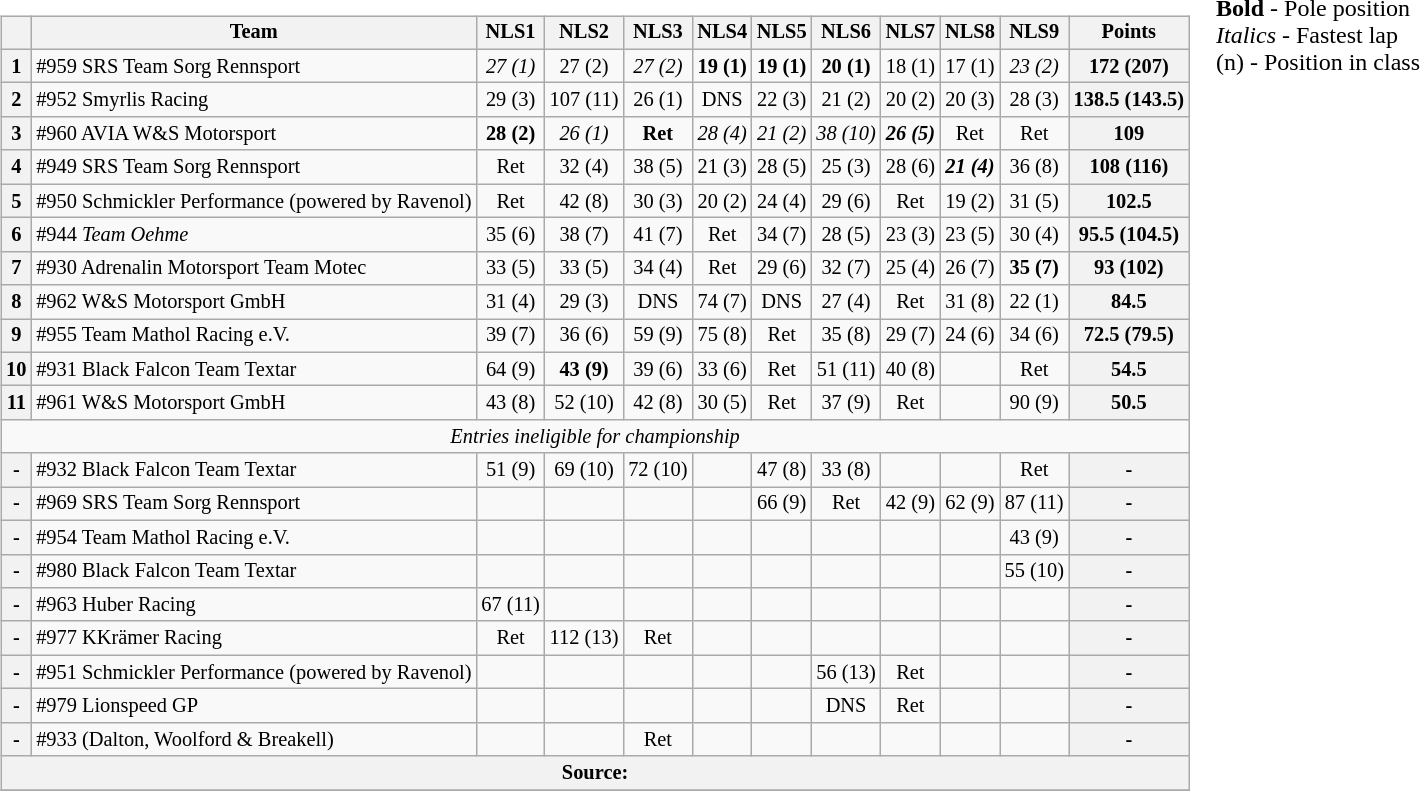<table>
<tr>
<td valign="top"><br><table class="wikitable" style="font-size:85%; text-align:center;">
<tr>
<th></th>
<th>Team</th>
<th>NLS1</th>
<th>NLS2</th>
<th>NLS3</th>
<th>NLS4</th>
<th>NLS5</th>
<th>NLS6</th>
<th>NLS7</th>
<th>NLS8</th>
<th>NLS9</th>
<th>Points</th>
</tr>
<tr>
<th>1</th>
<td align=left> #959 SRS Team Sorg Rennsport</td>
<td> <em>27 (1)</em></td>
<td> 27 (2)</td>
<td> <em>27 (2)</em></td>
<td> <strong>19 (1)</strong></td>
<td> <strong>19 (1)</strong></td>
<td> <strong>20 (1)</strong></td>
<td> 18 (1)</td>
<td> 17 (1)</td>
<td> <em>23 (2)</em></td>
<th>172 (207)</th>
</tr>
<tr>
<th>2</th>
<td align=left> #952 Smyrlis Racing</td>
<td> 29 (3)</td>
<td> 107 (11)</td>
<td> 26 (1)</td>
<td> DNS</td>
<td> 22 (3)</td>
<td> 21 (2)</td>
<td> 20 (2)</td>
<td> 20 (3)</td>
<td> 28 (3)</td>
<th>138.5 (143.5)</th>
</tr>
<tr>
<th>3</th>
<td align=left> #960 AVIA W&S Motorsport</td>
<td> <strong>28 (2)</strong></td>
<td> <em>26 (1)</em></td>
<td> <strong>Ret</strong></td>
<td> <em>28 (4)</em></td>
<td> <em>21 (2)</em></td>
<td> <em>38 (10)</em></td>
<td> <strong><em>26 (5)</em></strong></td>
<td> Ret</td>
<td> Ret</td>
<th>109</th>
</tr>
<tr>
<th>4</th>
<td align=left> #949 SRS Team Sorg Rennsport</td>
<td> Ret</td>
<td> 32 (4)</td>
<td> 38 (5)</td>
<td> 21 (3)</td>
<td> 28 (5)</td>
<td> 25 (3)</td>
<td> 28 (6)</td>
<td> <strong><em>21 (4)</em></strong></td>
<td> 36 (8)</td>
<th>108 (116)</th>
</tr>
<tr>
<th>5</th>
<td align=left> #950 Schmickler Performance (powered by Ravenol)</td>
<td> Ret</td>
<td> 42 (8)</td>
<td> 30 (3)</td>
<td> 20 (2)</td>
<td> 24 (4)</td>
<td> 29 (6)</td>
<td> Ret</td>
<td> 19 (2)</td>
<td> 31 (5)</td>
<th>102.5</th>
</tr>
<tr>
<th>6</th>
<td align=left> #944 <em>Team Oehme</em></td>
<td> 35 (6)</td>
<td> 38 (7)</td>
<td> 41 (7)</td>
<td> Ret</td>
<td> 34 (7)</td>
<td> 28 (5)</td>
<td> 23 (3)</td>
<td> 23 (5)</td>
<td> 30 (4)</td>
<th>95.5 (104.5)</th>
</tr>
<tr>
<th>7</th>
<td align=left> #930 Adrenalin Motorsport Team Motec</td>
<td> 33 (5)</td>
<td> 33 (5)</td>
<td> 34 (4)</td>
<td> Ret</td>
<td> 29 (6)</td>
<td> 32 (7)</td>
<td> 25 (4)</td>
<td> 26 (7)</td>
<td> <strong>35 (7)</strong></td>
<th>93 (102)</th>
</tr>
<tr>
<th>8</th>
<td align=left> #962 W&S Motorsport GmbH</td>
<td> 31 (4)</td>
<td> 29 (3)</td>
<td> DNS</td>
<td> 74 (7)</td>
<td> DNS</td>
<td> 27 (4)</td>
<td> Ret</td>
<td> 31 (8)</td>
<td> 22 (1)</td>
<th>84.5</th>
</tr>
<tr>
<th>9</th>
<td align=left> #955 Team Mathol Racing e.V.</td>
<td> 39 (7)</td>
<td> 36 (6)</td>
<td> 59 (9)</td>
<td> 75 (8)</td>
<td> Ret</td>
<td> 35 (8)</td>
<td> 29 (7)</td>
<td> 24 (6)</td>
<td> 34 (6)</td>
<th>72.5 (79.5)</th>
</tr>
<tr>
<th>10</th>
<td align=left> #931 Black Falcon Team Textar</td>
<td> 64 (9)</td>
<td> <strong>43 (9)</strong></td>
<td> 39 (6)</td>
<td> 33 (6)</td>
<td> Ret</td>
<td> 51 (11)</td>
<td> 40 (8)</td>
<td></td>
<td> Ret</td>
<th>54.5</th>
</tr>
<tr>
<th>11</th>
<td align=left> #961 W&S Motorsport GmbH</td>
<td> 43 (8)</td>
<td> 52 (10)</td>
<td> 42 (8)</td>
<td> 30 (5)</td>
<td> Ret</td>
<td> 37 (9)</td>
<td> Ret</td>
<td></td>
<td> 90 (9)</td>
<th>50.5</th>
</tr>
<tr>
<td colspan=12><em>Entries ineligible for championship</em></td>
</tr>
<tr>
<th>-</th>
<td align=left> #932 Black Falcon Team Textar</td>
<td> 51 (9)</td>
<td> 69 (10)</td>
<td> 72 (10)</td>
<td></td>
<td> 47 (8)</td>
<td> 33 (8)</td>
<td></td>
<td></td>
<td> Ret</td>
<th>-</th>
</tr>
<tr>
<th>-</th>
<td align=left> #969 SRS Team Sorg Rennsport</td>
<td></td>
<td></td>
<td></td>
<td></td>
<td> 66 (9)</td>
<td> Ret</td>
<td> 42 (9)</td>
<td> 62 (9)</td>
<td> 87 (11)</td>
<th>-</th>
</tr>
<tr>
<th>-</th>
<td align=left> #954 Team Mathol Racing e.V.</td>
<td></td>
<td></td>
<td></td>
<td></td>
<td></td>
<td></td>
<td></td>
<td></td>
<td> 43 (9)</td>
<th>-</th>
</tr>
<tr>
<th>-</th>
<td align=left> #980 Black Falcon Team Textar</td>
<td></td>
<td></td>
<td></td>
<td></td>
<td></td>
<td></td>
<td></td>
<td></td>
<td> 55 (10)</td>
<th>-</th>
</tr>
<tr>
<th>-</th>
<td align=left> #963 Huber Racing</td>
<td> 67 (11)</td>
<td></td>
<td></td>
<td></td>
<td></td>
<td></td>
<td></td>
<td></td>
<td></td>
<th>-</th>
</tr>
<tr>
<th>-</th>
<td align=left> #977 KKrämer Racing</td>
<td> Ret</td>
<td> 112 (13)</td>
<td> Ret</td>
<td></td>
<td></td>
<td></td>
<td></td>
<td></td>
<td></td>
<th>-</th>
</tr>
<tr>
<th>-</th>
<td align=left> #951 Schmickler Performance (powered by Ravenol)</td>
<td></td>
<td></td>
<td></td>
<td></td>
<td></td>
<td> 56 (13)</td>
<td> Ret</td>
<td></td>
<td></td>
<th>-</th>
</tr>
<tr>
<th>-</th>
<td align=left> #979 Lionspeed GP</td>
<td></td>
<td></td>
<td></td>
<td></td>
<td></td>
<td> DNS</td>
<td> Ret</td>
<td></td>
<td></td>
<th>-</th>
</tr>
<tr>
<th>-</th>
<td align=left> #933 (Dalton, Woolford & Breakell)</td>
<td></td>
<td></td>
<td> Ret</td>
<td></td>
<td></td>
<td></td>
<td></td>
<td></td>
<td></td>
<th>-</th>
</tr>
<tr>
<th colspan="13">Source: </th>
</tr>
<tr>
</tr>
</table>
</td>
<td valign="top"><br>
<span><strong>Bold</strong> - Pole position</span><br><span><em>Italics</em> - Fastest lap</span><br><span>(n) - Position in class</span></td>
</tr>
</table>
